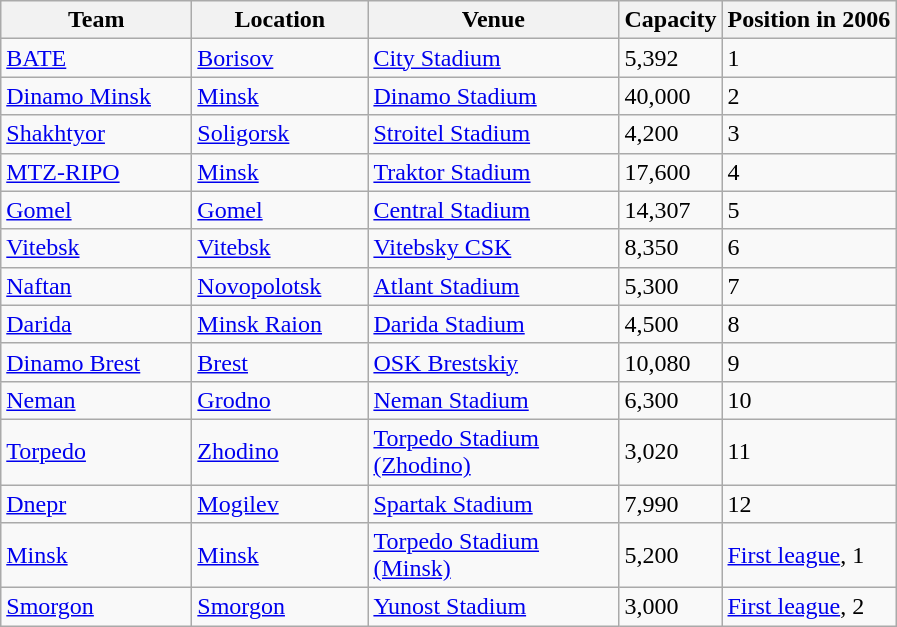<table class="wikitable sortable" style="text-align:left">
<tr>
<th>Team</th>
<th>Location</th>
<th>Venue</th>
<th>Capacity</th>
<th>Position in 2006</th>
</tr>
<tr>
<td width=120><a href='#'>BATE</a></td>
<td width=110><a href='#'>Borisov</a></td>
<td width=160><a href='#'>City Stadium</a></td>
<td>5,392</td>
<td>1</td>
</tr>
<tr>
<td><a href='#'>Dinamo Minsk</a></td>
<td><a href='#'>Minsk</a></td>
<td><a href='#'>Dinamo Stadium</a></td>
<td>40,000</td>
<td>2</td>
</tr>
<tr>
<td><a href='#'>Shakhtyor</a></td>
<td><a href='#'>Soligorsk</a></td>
<td><a href='#'>Stroitel Stadium</a></td>
<td>4,200</td>
<td>3</td>
</tr>
<tr>
<td><a href='#'>MTZ-RIPO</a></td>
<td><a href='#'>Minsk</a></td>
<td><a href='#'>Traktor Stadium</a></td>
<td>17,600</td>
<td>4</td>
</tr>
<tr>
<td><a href='#'>Gomel</a></td>
<td><a href='#'>Gomel</a></td>
<td><a href='#'>Central Stadium</a></td>
<td>14,307</td>
<td>5</td>
</tr>
<tr>
<td><a href='#'>Vitebsk</a></td>
<td><a href='#'>Vitebsk</a></td>
<td><a href='#'>Vitebsky CSK</a></td>
<td>8,350</td>
<td>6</td>
</tr>
<tr>
<td><a href='#'>Naftan</a></td>
<td><a href='#'>Novopolotsk</a></td>
<td><a href='#'>Atlant Stadium</a></td>
<td>5,300</td>
<td>7</td>
</tr>
<tr>
<td><a href='#'>Darida</a></td>
<td><a href='#'>Minsk Raion</a></td>
<td><a href='#'>Darida Stadium</a></td>
<td>4,500</td>
<td>8</td>
</tr>
<tr>
<td><a href='#'>Dinamo Brest</a></td>
<td><a href='#'>Brest</a></td>
<td><a href='#'>OSK Brestskiy</a></td>
<td>10,080</td>
<td>9</td>
</tr>
<tr>
<td><a href='#'>Neman</a></td>
<td><a href='#'>Grodno</a></td>
<td><a href='#'>Neman Stadium</a></td>
<td>6,300</td>
<td>10</td>
</tr>
<tr>
<td><a href='#'>Torpedo</a></td>
<td><a href='#'>Zhodino</a></td>
<td><a href='#'>Torpedo Stadium (Zhodino)</a></td>
<td>3,020</td>
<td>11</td>
</tr>
<tr>
<td><a href='#'>Dnepr</a></td>
<td><a href='#'>Mogilev</a></td>
<td><a href='#'>Spartak Stadium</a></td>
<td>7,990</td>
<td>12</td>
</tr>
<tr>
<td><a href='#'>Minsk</a></td>
<td><a href='#'>Minsk</a></td>
<td><a href='#'>Torpedo Stadium (Minsk)</a></td>
<td>5,200</td>
<td><a href='#'>First league</a>, 1</td>
</tr>
<tr>
<td><a href='#'>Smorgon</a></td>
<td><a href='#'>Smorgon</a></td>
<td><a href='#'>Yunost Stadium</a></td>
<td>3,000</td>
<td><a href='#'>First league</a>, 2</td>
</tr>
</table>
